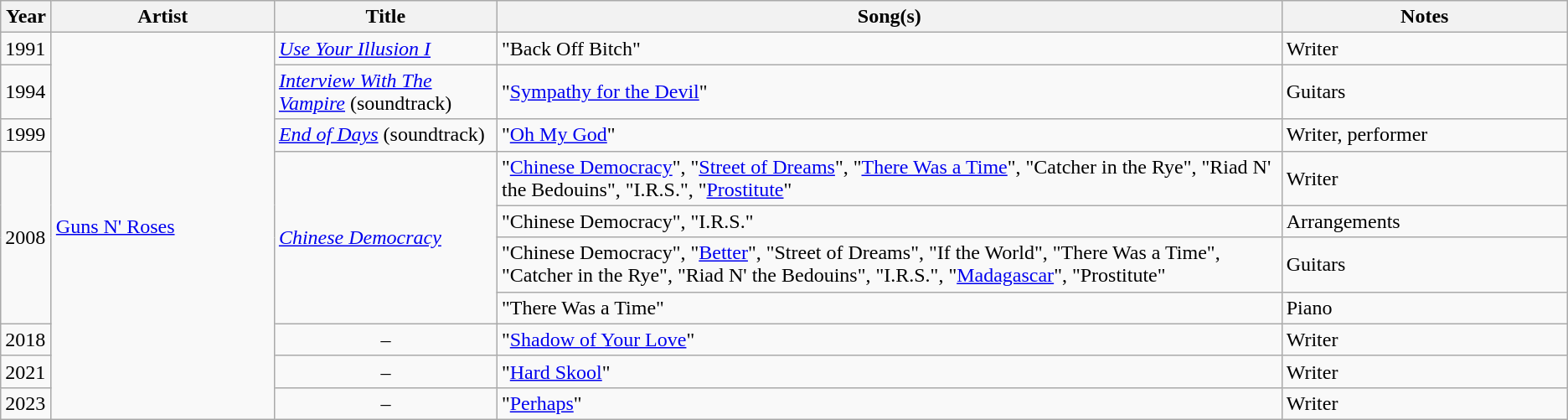<table class="wikitable sortable">
<tr>
<th width="33">Year</th>
<th width="170">Artist</th>
<th width="170">Title</th>
<th>Song(s)</th>
<th width="220">Notes</th>
</tr>
<tr>
<td>1991</td>
<td rowspan="10"><a href='#'>Guns N' Roses</a></td>
<td><em><a href='#'>Use Your Illusion I</a></em></td>
<td>"Back Off Bitch"</td>
<td>Writer</td>
</tr>
<tr>
<td>1994</td>
<td><em><a href='#'>Interview With The Vampire</a></em> (soundtrack)</td>
<td>"<a href='#'>Sympathy for the Devil</a>"</td>
<td>Guitars</td>
</tr>
<tr>
<td>1999</td>
<td><a href='#'><em>End of Days</em></a> (soundtrack)</td>
<td>"<a href='#'>Oh My God</a>"</td>
<td>Writer, performer</td>
</tr>
<tr>
<td rowspan="4">2008</td>
<td rowspan="4"><em><a href='#'>Chinese Democracy</a></em></td>
<td>"<a href='#'>Chinese Democracy</a>", "<a href='#'>Street of Dreams</a>", "<a href='#'>There Was a Time</a>", "Catcher in the Rye", "Riad N' the Bedouins", "I.R.S.", "<a href='#'>Prostitute</a>"</td>
<td>Writer</td>
</tr>
<tr>
<td>"Chinese Democracy", "I.R.S."</td>
<td>Arrangements</td>
</tr>
<tr>
<td>"Chinese Democracy", "<a href='#'>Better</a>", "Street of Dreams", "If the World", "There Was a Time", "Catcher in the Rye", "Riad N' the Bedouins", "I.R.S.", "<a href='#'>Madagascar</a>", "Prostitute"</td>
<td>Guitars</td>
</tr>
<tr>
<td>"There Was a Time"</td>
<td>Piano</td>
</tr>
<tr>
<td>2018</td>
<td align="center">–</td>
<td>"<a href='#'>Shadow of Your Love</a>"</td>
<td>Writer</td>
</tr>
<tr>
<td>2021</td>
<td align="center">–</td>
<td>"<a href='#'>Hard Skool</a>"</td>
<td>Writer</td>
</tr>
<tr>
<td>2023</td>
<td align="center">–</td>
<td>"<a href='#'>Perhaps</a>"</td>
<td>Writer</td>
</tr>
</table>
